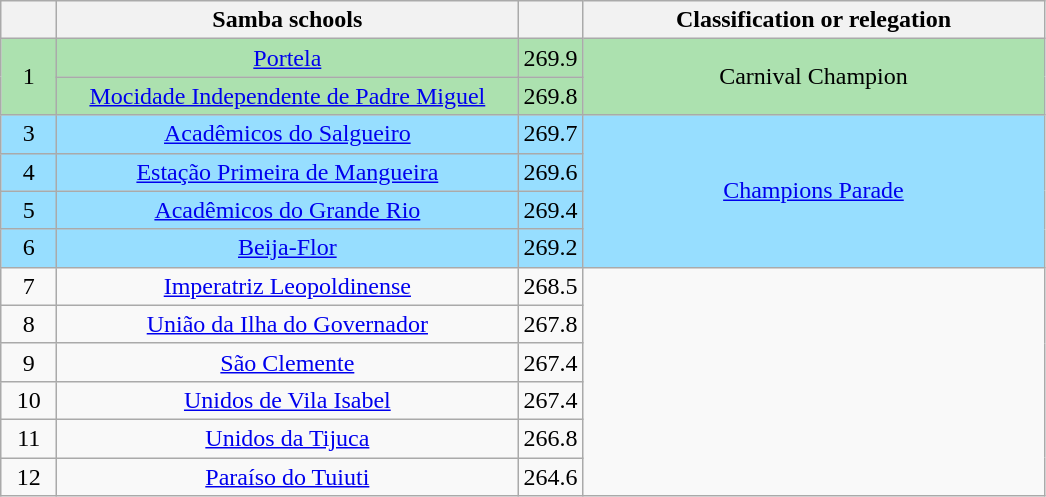<table class="wikitable">
<tr>
<th width="30"></th>
<th width="300">Samba schools</th>
<th width="20"></th>
<th width="300">Classification or relegation</th>
</tr>
<tr align="center">
<td rowspan="2" bgcolor=ACE1AF>1</td>
<td bgcolor=ACE1AF><a href='#'>Portela</a></td>
<td bgcolor="ACE1AF">269.9</td>
<td rowspan="2" bgcolor=ACE1AF>Carnival Champion</td>
</tr>
<tr align="center">
<td bgcolor=ACE1AF><a href='#'>Mocidade Independente de Padre Miguel</a></td>
<td bgcolor="ACE1AF">269.8</td>
</tr>
<tr align="center">
<td bgcolor=97DEFF>3</td>
<td bgcolor=97DEFF><a href='#'>Acadêmicos do Salgueiro</a></td>
<td bgcolor="97DEFF">269.7</td>
<td rowspan="4" bgcolor=97DEFF><a href='#'><span>Champions Parade</span></a></td>
</tr>
<tr align="center">
<td bgcolor=97DEFF>4</td>
<td bgcolor=97DEFF><a href='#'>Estação Primeira de Mangueira</a></td>
<td bgcolor="97DEFF">269.6</td>
</tr>
<tr align="center">
<td bgcolor=97DEFF>5</td>
<td bgcolor=97DEFF><a href='#'>Acadêmicos do Grande Rio</a></td>
<td bgcolor="97DEFF">269.4</td>
</tr>
<tr align="center">
<td bgcolor=97DEFF>6</td>
<td bgcolor=97DEFF><a href='#'>Beija-Flor</a></td>
<td bgcolor="97DEFF">269.2</td>
</tr>
<tr align="center">
<td>7</td>
<td><a href='#'>Imperatriz Leopoldinense</a></td>
<td>268.5</td>
<td rowspan="6"></td>
</tr>
<tr align="center">
<td>8</td>
<td><a href='#'>União da Ilha do Governador</a></td>
<td>267.8</td>
</tr>
<tr align="center">
<td>9</td>
<td><a href='#'>São Clemente</a></td>
<td>267.4</td>
</tr>
<tr align="center">
<td>10</td>
<td><a href='#'>Unidos de Vila Isabel</a></td>
<td>267.4</td>
</tr>
<tr align="center">
<td>11</td>
<td><a href='#'>Unidos da Tijuca</a></td>
<td>266.8</td>
</tr>
<tr align="center">
<td>12</td>
<td><a href='#'>Paraíso do Tuiuti</a></td>
<td>264.6</td>
</tr>
</table>
